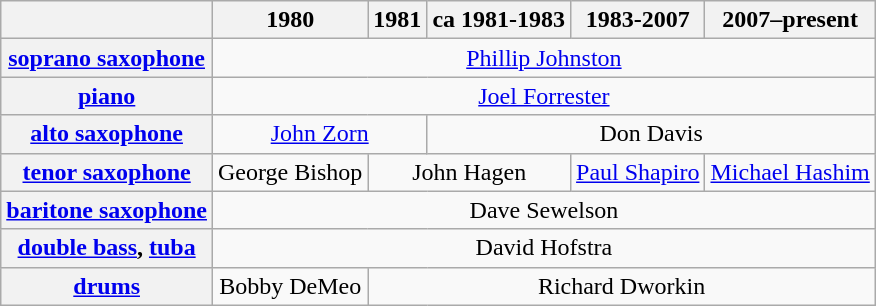<table class="wikitable" style="text-align:center">
<tr>
<th></th>
<th>1980</th>
<th>1981</th>
<th>ca 1981-1983</th>
<th>1983-2007</th>
<th>2007–present</th>
</tr>
<tr>
<th><a href='#'>soprano saxophone</a></th>
<td colspan="5"><a href='#'>Phillip Johnston</a></td>
</tr>
<tr>
<th><a href='#'>piano</a></th>
<td colspan="5"><a href='#'>Joel Forrester</a></td>
</tr>
<tr>
<th><a href='#'>alto saxophone</a></th>
<td colspan="2"><a href='#'>John Zorn</a></td>
<td colspan="3">Don Davis</td>
</tr>
<tr>
<th><a href='#'>tenor saxophone</a></th>
<td colspan="1">George Bishop</td>
<td colspan="2">John Hagen</td>
<td colspan="1"><a href='#'>Paul Shapiro</a></td>
<td colspan="1"><a href='#'>Michael Hashim</a></td>
</tr>
<tr>
<th><a href='#'>baritone saxophone</a></th>
<td colspan="5">Dave Sewelson</td>
</tr>
<tr>
<th><a href='#'>double bass</a>, <a href='#'>tuba</a></th>
<td colspan="5">David Hofstra</td>
</tr>
<tr>
<th><a href='#'>drums</a></th>
<td colspan="1">Bobby DeMeo</td>
<td colspan="4">Richard Dworkin</td>
</tr>
</table>
